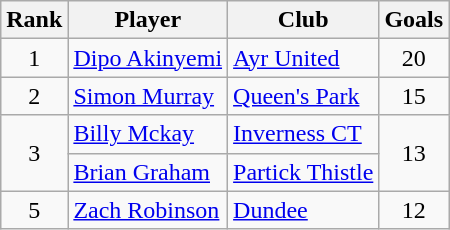<table class="wikitable" style="text-align:center">
<tr>
<th>Rank</th>
<th>Player</th>
<th>Club</th>
<th>Goals</th>
</tr>
<tr>
<td>1</td>
<td align="left"> <a href='#'>Dipo Akinyemi</a></td>
<td align="left"><a href='#'>Ayr United</a></td>
<td>20</td>
</tr>
<tr>
<td>2</td>
<td align="left"> <a href='#'>Simon Murray</a></td>
<td align="left"><a href='#'>Queen's Park</a></td>
<td>15</td>
</tr>
<tr>
<td rowspan="2">3</td>
<td align="left"> <a href='#'>Billy Mckay</a></td>
<td align="left"><a href='#'>Inverness CT</a></td>
<td rowspan="2">13</td>
</tr>
<tr>
<td align="left"> <a href='#'>Brian Graham</a></td>
<td align="left"><a href='#'>Partick Thistle</a></td>
</tr>
<tr>
<td>5</td>
<td align="left"> <a href='#'>Zach Robinson</a></td>
<td align="left"><a href='#'>Dundee</a></td>
<td>12</td>
</tr>
</table>
